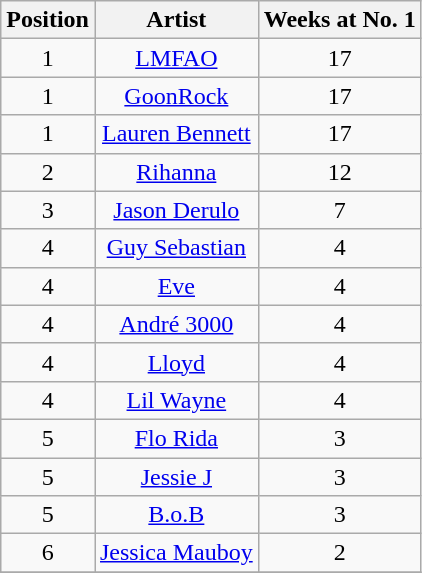<table class="wikitable">
<tr>
<th style="text-align: center;">Position</th>
<th style="text-align: center;">Artist</th>
<th style="text-align: center;">Weeks at No. 1</th>
</tr>
<tr>
<td style="text-align: center;">1</td>
<td style="text-align: center;"><a href='#'>LMFAO</a></td>
<td style="text-align: center;">17</td>
</tr>
<tr>
<td style="text-align: center;">1</td>
<td style="text-align: center;"><a href='#'>GoonRock</a></td>
<td style="text-align: center;">17</td>
</tr>
<tr>
<td style="text-align: center;">1</td>
<td style="text-align: center;"><a href='#'>Lauren Bennett</a></td>
<td style="text-align: center;">17</td>
</tr>
<tr>
<td style="text-align: center;">2</td>
<td style="text-align: center;"><a href='#'>Rihanna</a></td>
<td style="text-align: center;">12</td>
</tr>
<tr>
<td style="text-align: center;">3</td>
<td style="text-align: center;"><a href='#'>Jason Derulo</a></td>
<td style="text-align: center;">7</td>
</tr>
<tr>
<td style="text-align: center;">4</td>
<td style="text-align: center;"><a href='#'>Guy Sebastian</a></td>
<td style="text-align: center;">4</td>
</tr>
<tr>
<td style="text-align: center;">4</td>
<td style="text-align: center;"><a href='#'>Eve</a></td>
<td style="text-align: center;">4</td>
</tr>
<tr>
<td style="text-align: center;">4</td>
<td style="text-align: center;"><a href='#'>André 3000</a></td>
<td style="text-align: center;">4</td>
</tr>
<tr>
<td style="text-align: center;">4</td>
<td style="text-align: center;"><a href='#'>Lloyd</a></td>
<td style="text-align: center;">4</td>
</tr>
<tr>
<td style="text-align: center;">4</td>
<td style="text-align: center;"><a href='#'>Lil Wayne</a></td>
<td style="text-align: center;">4</td>
</tr>
<tr>
<td style="text-align: center;">5</td>
<td style="text-align: center;"><a href='#'>Flo Rida</a></td>
<td style="text-align: center;">3</td>
</tr>
<tr>
<td style="text-align: center;">5</td>
<td style="text-align: center;"><a href='#'>Jessie J</a></td>
<td style="text-align: center;">3</td>
</tr>
<tr>
<td style="text-align: center;">5</td>
<td style="text-align: center;"><a href='#'>B.o.B</a></td>
<td style="text-align: center;">3</td>
</tr>
<tr>
<td style="text-align: center;">6</td>
<td style="text-align: center;"><a href='#'>Jessica Mauboy</a></td>
<td style="text-align: center;">2</td>
</tr>
<tr>
</tr>
</table>
